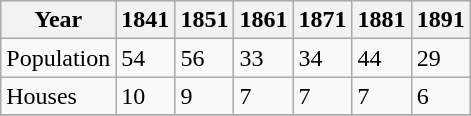<table class="wikitable">
<tr>
<th>Year</th>
<th>1841</th>
<th>1851</th>
<th>1861</th>
<th>1871</th>
<th>1881</th>
<th>1891</th>
</tr>
<tr>
<td>Population</td>
<td>54</td>
<td>56</td>
<td>33</td>
<td>34</td>
<td>44</td>
<td>29</td>
</tr>
<tr>
<td>Houses</td>
<td>10</td>
<td>9</td>
<td>7</td>
<td>7</td>
<td>7</td>
<td>6</td>
</tr>
<tr>
</tr>
</table>
